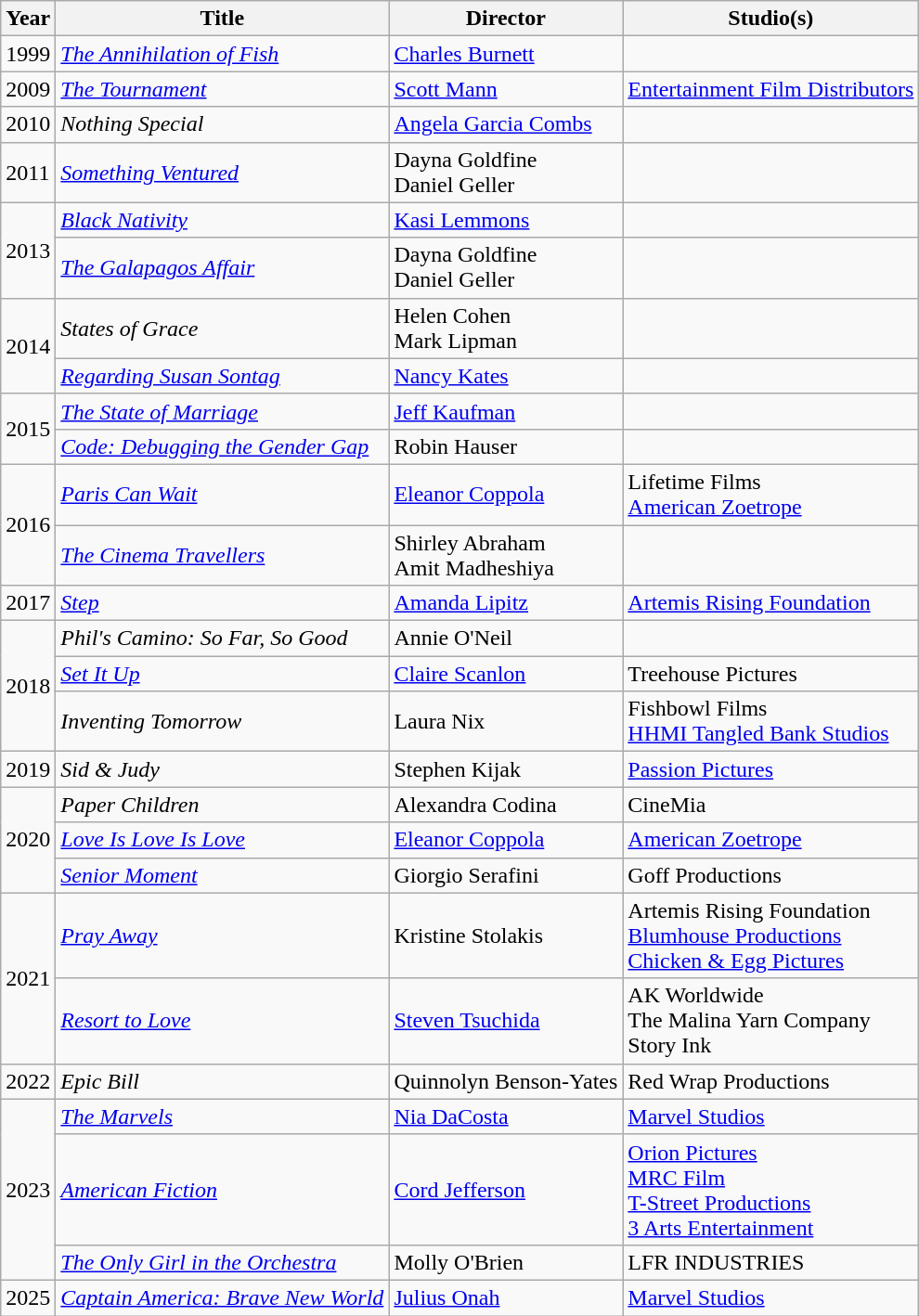<table class="wikitable sortable">
<tr>
<th>Year</th>
<th>Title</th>
<th>Director</th>
<th>Studio(s)</th>
</tr>
<tr>
<td>1999</td>
<td><em><a href='#'>The Annihilation of Fish</a></em></td>
<td><a href='#'>Charles Burnett</a></td>
<td></td>
</tr>
<tr>
<td>2009</td>
<td><em><a href='#'>The Tournament</a></em></td>
<td><a href='#'>Scott Mann</a></td>
<td><a href='#'>Entertainment Film Distributors</a></td>
</tr>
<tr>
<td>2010</td>
<td><em>Nothing Special</em></td>
<td><a href='#'>Angela Garcia Combs</a></td>
<td></td>
</tr>
<tr>
<td>2011</td>
<td><em><a href='#'>Something Ventured</a></em></td>
<td>Dayna Goldfine<br>Daniel Geller</td>
<td></td>
</tr>
<tr>
<td rowspan=2>2013</td>
<td><em><a href='#'>Black Nativity</a></em></td>
<td><a href='#'>Kasi Lemmons</a></td>
<td></td>
</tr>
<tr>
<td><em><a href='#'>The Galapagos Affair</a></em></td>
<td>Dayna Goldfine<br>Daniel Geller</td>
<td></td>
</tr>
<tr>
<td rowspan=2>2014</td>
<td><em>States of Grace</em></td>
<td>Helen Cohen<br>Mark Lipman</td>
<td></td>
</tr>
<tr>
<td><em><a href='#'>Regarding Susan Sontag</a></em></td>
<td><a href='#'>Nancy Kates</a></td>
<td></td>
</tr>
<tr>
<td rowspan=2>2015</td>
<td><em><a href='#'>The State of Marriage</a></em></td>
<td><a href='#'>Jeff Kaufman</a></td>
<td></td>
</tr>
<tr>
<td><em><a href='#'>Code: Debugging the Gender Gap</a></em></td>
<td>Robin Hauser</td>
<td></td>
</tr>
<tr>
<td rowspan=2>2016</td>
<td><em><a href='#'>Paris Can Wait</a></em></td>
<td><a href='#'>Eleanor Coppola</a></td>
<td>Lifetime Films<br><a href='#'>American Zoetrope</a></td>
</tr>
<tr>
<td><em><a href='#'>The Cinema Travellers</a></em></td>
<td>Shirley Abraham<br>Amit Madheshiya</td>
<td></td>
</tr>
<tr>
<td>2017</td>
<td><a href='#'><em>Step</em></a></td>
<td><a href='#'>Amanda Lipitz</a></td>
<td><a href='#'>Artemis Rising Foundation</a></td>
</tr>
<tr>
<td rowspan=3>2018</td>
<td><em>Phil's Camino: So Far, So Good</em></td>
<td>Annie O'Neil</td>
<td></td>
</tr>
<tr>
<td><em><a href='#'>Set It Up</a></em></td>
<td><a href='#'>Claire Scanlon</a></td>
<td>Treehouse Pictures</td>
</tr>
<tr>
<td><em>Inventing Tomorrow</em></td>
<td>Laura Nix</td>
<td>Fishbowl Films<br><a href='#'>HHMI Tangled Bank Studios</a></td>
</tr>
<tr>
<td>2019</td>
<td><em>Sid & Judy</em></td>
<td>Stephen Kijak</td>
<td><a href='#'>Passion Pictures</a></td>
</tr>
<tr>
<td rowspan=3>2020</td>
<td><em>Paper Children</em></td>
<td>Alexandra Codina</td>
<td>CineMia</td>
</tr>
<tr>
<td><em><a href='#'>Love Is Love Is Love</a></em></td>
<td><a href='#'>Eleanor Coppola</a></td>
<td><a href='#'>American Zoetrope</a></td>
</tr>
<tr>
<td><em><a href='#'>Senior Moment</a></em></td>
<td>Giorgio Serafini</td>
<td>Goff Productions</td>
</tr>
<tr>
<td rowspan=2>2021</td>
<td><em><a href='#'>Pray Away</a></em></td>
<td>Kristine Stolakis</td>
<td>Artemis Rising Foundation<br><a href='#'>Blumhouse Productions</a><br><a href='#'>Chicken & Egg Pictures</a></td>
</tr>
<tr>
<td><em><a href='#'>Resort to Love</a></em></td>
<td><a href='#'>Steven Tsuchida</a></td>
<td>AK Worldwide<br>The Malina Yarn Company<br>Story Ink</td>
</tr>
<tr>
<td>2022</td>
<td><em>Epic Bill</em></td>
<td>Quinnolyn Benson-Yates</td>
<td>Red Wrap Productions</td>
</tr>
<tr>
<td rowspan=3>2023</td>
<td><em><a href='#'>The Marvels</a></em></td>
<td><a href='#'>Nia DaCosta</a></td>
<td><a href='#'>Marvel Studios</a></td>
</tr>
<tr>
<td><em><a href='#'>American Fiction</a></em></td>
<td><a href='#'>Cord Jefferson</a></td>
<td><a href='#'>Orion Pictures</a><br><a href='#'>MRC Film</a><br><a href='#'>T-Street Productions</a><br><a href='#'>3 Arts Entertainment</a></td>
</tr>
<tr>
<td><em><a href='#'>The Only Girl in the Orchestra</a></em></td>
<td>Molly O'Brien</td>
<td>LFR INDUSTRIES</td>
</tr>
<tr>
<td>2025</td>
<td><em><a href='#'>Captain America: Brave New World</a></em></td>
<td><a href='#'>Julius Onah</a></td>
<td><a href='#'>Marvel Studios</a></td>
</tr>
</table>
